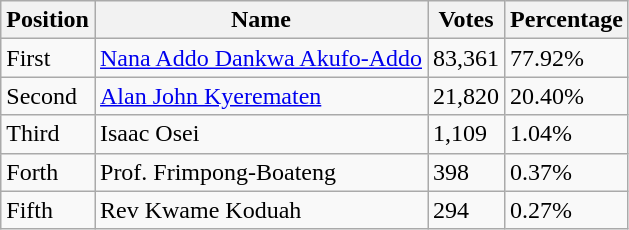<table class="wikitable">
<tr>
<th>Position</th>
<th>Name</th>
<th>Votes</th>
<th>Percentage</th>
</tr>
<tr>
<td>First</td>
<td><a href='#'>Nana Addo Dankwa Akufo-Addo</a></td>
<td>83,361</td>
<td>77.92%</td>
</tr>
<tr>
<td>Second</td>
<td><a href='#'>Alan John Kyerematen</a></td>
<td>21,820</td>
<td>20.40%</td>
</tr>
<tr>
<td>Third</td>
<td>Isaac Osei</td>
<td>1,109</td>
<td>1.04%</td>
</tr>
<tr>
<td>Forth</td>
<td>Prof. Frimpong-Boateng</td>
<td>398</td>
<td>0.37%</td>
</tr>
<tr>
<td>Fifth</td>
<td>Rev Kwame Koduah</td>
<td>294</td>
<td>0.27%</td>
</tr>
</table>
